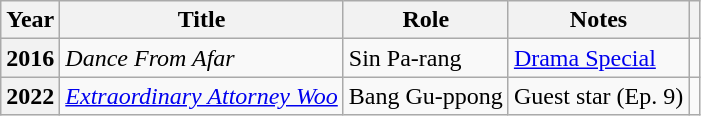<table class="wikitable plainrowheaders sortable">
<tr>
<th scope="col">Year</th>
<th scope="col">Title</th>
<th scope="col">Role</th>
<th scope="col">Notes</th>
<th scope="col" class="unsortable"></th>
</tr>
<tr>
<th scope="row">2016</th>
<td><em>Dance From Afar</em></td>
<td>Sin Pa-rang</td>
<td><a href='#'>Drama Special</a></td>
<td style="text-align:center"></td>
</tr>
<tr>
<th scope="row">2022</th>
<td><em><a href='#'>Extraordinary Attorney Woo</a></em></td>
<td>Bang Gu-ppong</td>
<td>Guest star (Ep. 9)</td>
<td style="text-align:center"></td>
</tr>
</table>
